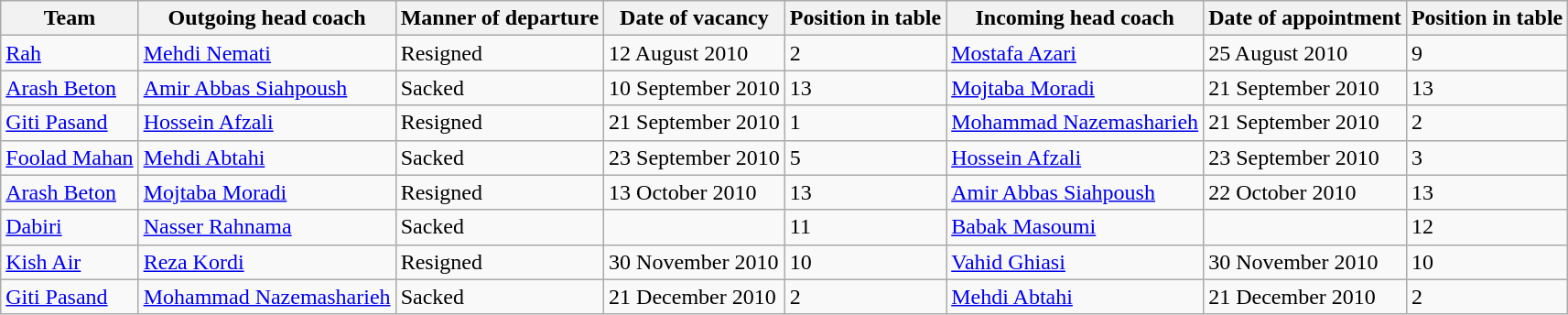<table class="wikitable sortable">
<tr>
<th>Team</th>
<th>Outgoing head coach</th>
<th>Manner of departure</th>
<th>Date of vacancy</th>
<th>Position in table</th>
<th>Incoming head coach</th>
<th>Date of appointment</th>
<th>Position in table</th>
</tr>
<tr>
<td><a href='#'>Rah</a></td>
<td> <a href='#'>Mehdi Nemati</a></td>
<td>Resigned</td>
<td>12 August 2010</td>
<td>2</td>
<td> <a href='#'>Mostafa Azari</a></td>
<td>25 August 2010</td>
<td>9</td>
</tr>
<tr>
<td><a href='#'>Arash Beton</a></td>
<td> <a href='#'>Amir Abbas Siahpoush</a></td>
<td>Sacked</td>
<td>10 September 2010</td>
<td>13</td>
<td> <a href='#'>Mojtaba Moradi</a></td>
<td>21 September 2010</td>
<td>13</td>
</tr>
<tr>
<td><a href='#'>Giti Pasand</a></td>
<td> <a href='#'>Hossein Afzali</a></td>
<td>Resigned</td>
<td>21 September 2010</td>
<td>1</td>
<td> <a href='#'>Mohammad Nazemasharieh</a></td>
<td>21 September 2010</td>
<td>2</td>
</tr>
<tr>
<td><a href='#'>Foolad Mahan</a></td>
<td> <a href='#'>Mehdi Abtahi</a></td>
<td>Sacked</td>
<td>23 September 2010</td>
<td>5</td>
<td> <a href='#'>Hossein Afzali</a></td>
<td>23 September 2010</td>
<td>3</td>
</tr>
<tr>
<td><a href='#'>Arash Beton</a></td>
<td> <a href='#'>Mojtaba Moradi</a></td>
<td>Resigned</td>
<td>13 October 2010</td>
<td>13</td>
<td> <a href='#'>Amir Abbas Siahpoush</a></td>
<td>22 October 2010</td>
<td>13</td>
</tr>
<tr>
<td><a href='#'>Dabiri</a></td>
<td> <a href='#'>Nasser Rahnama</a></td>
<td>Sacked</td>
<td></td>
<td>11</td>
<td> <a href='#'>Babak Masoumi</a></td>
<td></td>
<td>12</td>
</tr>
<tr>
<td><a href='#'>Kish Air</a></td>
<td> <a href='#'>Reza Kordi</a></td>
<td>Resigned</td>
<td>30 November 2010</td>
<td>10</td>
<td> <a href='#'>Vahid Ghiasi</a></td>
<td>30 November 2010</td>
<td>10</td>
</tr>
<tr>
<td><a href='#'>Giti Pasand</a></td>
<td> <a href='#'>Mohammad Nazemasharieh</a></td>
<td>Sacked</td>
<td>21 December 2010</td>
<td>2</td>
<td> <a href='#'>Mehdi Abtahi</a></td>
<td>21 December 2010</td>
<td>2</td>
</tr>
</table>
